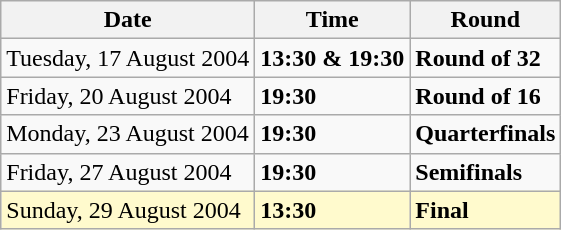<table class="wikitable">
<tr>
<th>Date</th>
<th>Time</th>
<th>Round</th>
</tr>
<tr>
<td>Tuesday, 17 August 2004</td>
<td><strong>13:30 & 19:30</strong></td>
<td><strong>Round of 32</strong></td>
</tr>
<tr>
<td>Friday, 20 August 2004</td>
<td><strong>19:30</strong></td>
<td><strong>Round of 16</strong></td>
</tr>
<tr>
<td>Monday, 23 August 2004</td>
<td><strong>19:30</strong></td>
<td><strong>Quarterfinals</strong></td>
</tr>
<tr>
<td>Friday, 27 August 2004</td>
<td><strong>19:30</strong></td>
<td><strong>Semifinals</strong></td>
</tr>
<tr>
<td style=background:lemonchiffon>Sunday, 29 August 2004</td>
<td style=background:lemonchiffon><strong>13:30</strong></td>
<td style=background:lemonchiffon><strong>Final</strong></td>
</tr>
</table>
